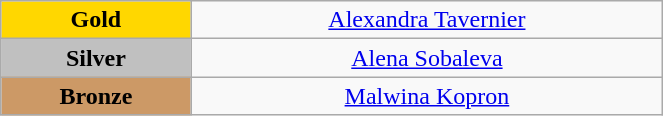<table class="wikitable" style="text-align:center; " width="35%">
<tr>
<td bgcolor="gold"><strong>Gold</strong></td>
<td><a href='#'>Alexandra Tavernier</a><br>  <small><em></em></small></td>
</tr>
<tr>
<td bgcolor="silver"><strong>Silver</strong></td>
<td><a href='#'>Alena Sobaleva</a><br>  <small><em></em></small></td>
</tr>
<tr>
<td bgcolor="CC9966"><strong>Bronze</strong></td>
<td><a href='#'>Malwina Kopron</a><br>  <small><em></em></small></td>
</tr>
</table>
